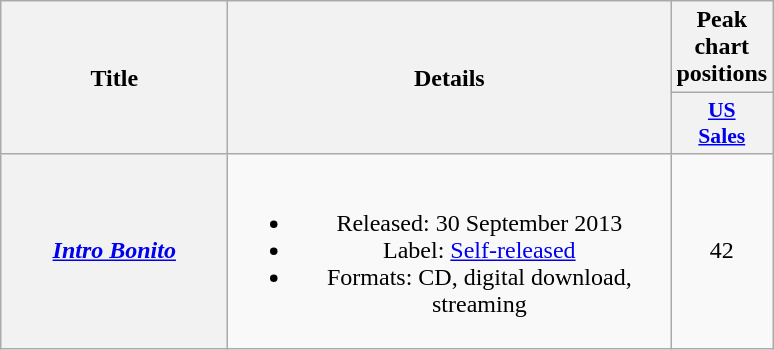<table class="wikitable plainrowheaders" style="text-align:center;">
<tr>
<th scope="col" rowspan="2" style="width:9em;">Title</th>
<th scope="col" rowspan="2" style="width:18em;">Details</th>
<th scope="col" colspan="1">Peak chart positions</th>
</tr>
<tr>
<th scope="col" style="width:2.5em;font-size:90%;"><a href='#'>US<br>Sales</a><br></th>
</tr>
<tr>
<th scope="row"><em><a href='#'>Intro Bonito</a></em></th>
<td><br><ul><li>Released: 30 September 2013</li><li>Label: <a href='#'>Self-released</a></li><li>Formats: CD, digital download, streaming</li></ul></td>
<td>42</td>
</tr>
</table>
